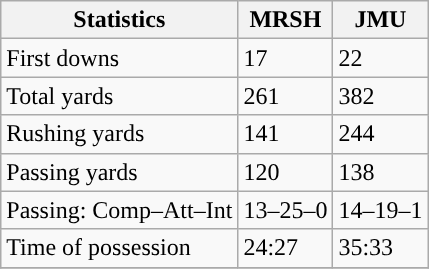<table class="wikitable" style="float: left;">
<tr>
<th>Statistics</th>
<th>MRSH</th>
<th>JMU</th>
</tr>
<tr>
<td>First downs</td>
<td>17</td>
<td>22</td>
</tr>
<tr>
<td>Total yards</td>
<td>261</td>
<td>382</td>
</tr>
<tr>
<td>Rushing yards</td>
<td>141</td>
<td>244</td>
</tr>
<tr>
<td>Passing yards</td>
<td>120</td>
<td>138</td>
</tr>
<tr>
<td>Passing: Comp–Att–Int</td>
<td>13–25–0</td>
<td>14–19–1</td>
</tr>
<tr>
<td>Time of possession</td>
<td>24:27</td>
<td>35:33</td>
</tr>
<tr>
</tr>
</table>
